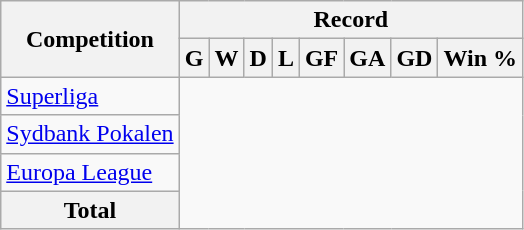<table class="wikitable" style="text-align: center">
<tr>
<th rowspan="2">Competition</th>
<th colspan="9">Record</th>
</tr>
<tr>
<th>G</th>
<th>W</th>
<th>D</th>
<th>L</th>
<th>GF</th>
<th>GA</th>
<th>GD</th>
<th>Win %</th>
</tr>
<tr>
<td style="text-align: left"><a href='#'>Superliga</a><br></td>
</tr>
<tr>
<td style="text-align: left"><a href='#'>Sydbank Pokalen</a><br></td>
</tr>
<tr>
<td style="text-align: left"><a href='#'>Europa League</a><br></td>
</tr>
<tr>
<th>Total<br></th>
</tr>
</table>
